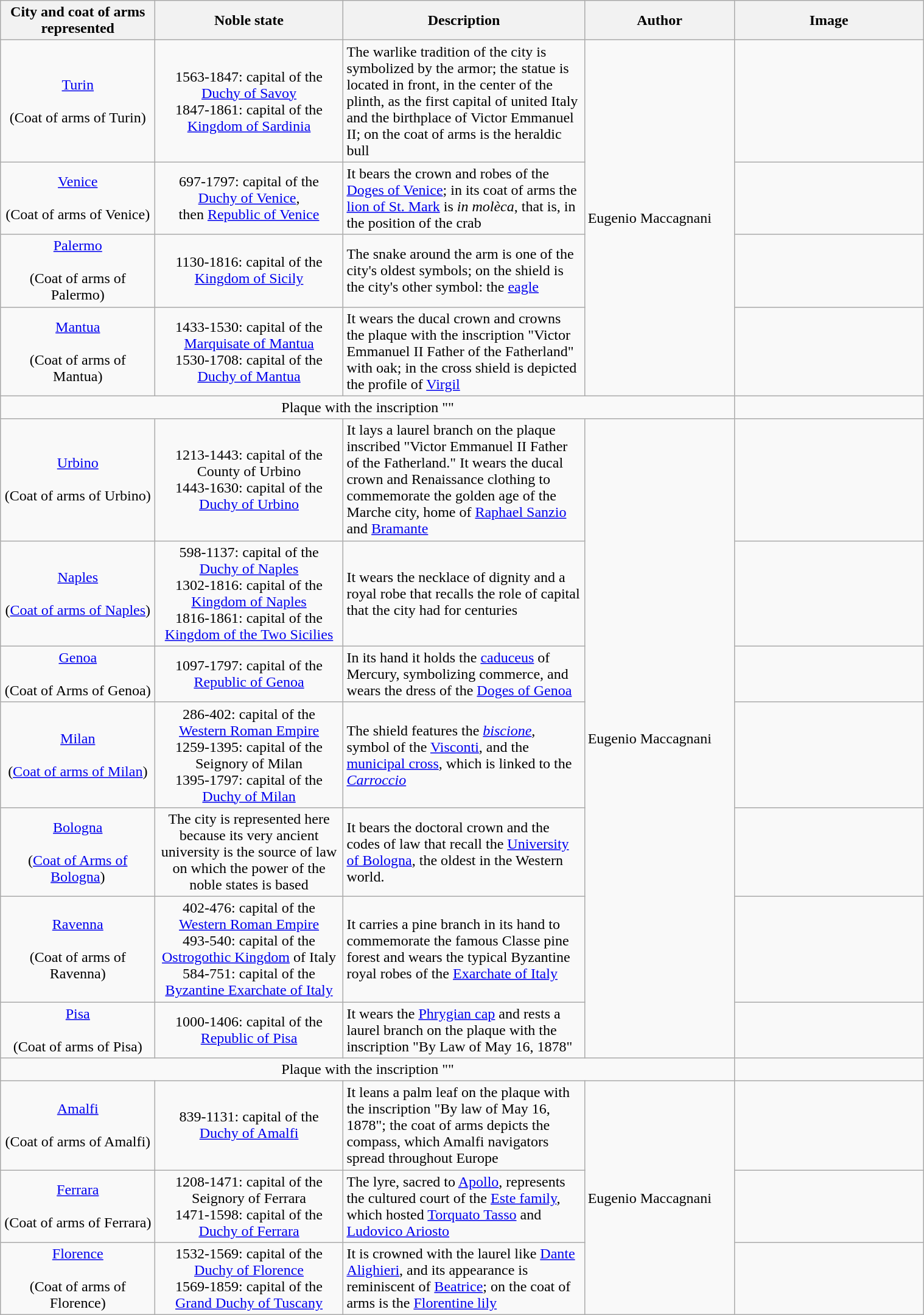<table class="wikitable" style="text-align: center; width:80%; margin-left:auto; margin-right:auto;">
<tr>
<th width=50>City and coat of arms represented</th>
<th width=100>Noble state</th>
<th width=130>Description</th>
<th width=50>Author</th>
<th width=100>Image</th>
</tr>
<tr>
<td><a href='#'>Turin</a><br><br>(Coat of arms of Turin)</td>
<td>1563-1847: capital of the <a href='#'>Duchy of Savoy</a><br>1847-1861: capital of the <a href='#'>Kingdom of Sardinia</a></td>
<td align="left">The warlike tradition of the city is symbolized by the armor; the statue is located in front, in the center of the plinth, as the first capital of united Italy and the birthplace of Victor Emmanuel II; on the coat of arms is the heraldic bull</td>
<td rowspan="4" align="left">Eugenio Maccagnani</td>
<td></td>
</tr>
<tr>
<td><a href='#'>Venice</a><br><br>(Coat of arms of Venice)</td>
<td>697-1797: capital of the <a href='#'>Duchy of Venice</a>,<br>then <a href='#'>Republic of Venice</a></td>
<td align="left">It bears the crown and robes of the <a href='#'>Doges of Venice</a>; in its coat of arms the <a href='#'>lion of St. Mark</a> is <em>in molèca</em>, that is, in the position of the crab</td>
<td></td>
</tr>
<tr>
<td><a href='#'>Palermo</a><br><br>(Coat of arms of Palermo)</td>
<td>1130-1816: capital of the <a href='#'>Kingdom of Sicily</a></td>
<td align="left">The snake around the arm is one of the city's oldest symbols; on the shield is the city's other symbol: the <a href='#'>eagle</a></td>
<td></td>
</tr>
<tr>
<td><a href='#'>Mantua</a><br><br>(Coat of arms of Mantua)</td>
<td>1433-1530: capital of the <a href='#'>Marquisate of Mantua</a><br>1530-1708: capital of the <a href='#'>Duchy of Mantua</a></td>
<td align="left">It wears the ducal crown and crowns the plaque with the inscription "Victor Emmanuel II Father of the Fatherland" with oak; in the cross shield is depicted the profile of <a href='#'>Virgil</a></td>
<td></td>
</tr>
<tr>
<td colspan=4 align="center"><span>Plaque with the inscription ""</span></td>
<td></td>
</tr>
<tr>
<td><a href='#'>Urbino</a><br><br>(Coat of arms of Urbino)</td>
<td>1213-1443: capital of the County of Urbino<br>1443-1630: capital of the <a href='#'>Duchy of Urbino</a></td>
<td align="left">It lays a laurel branch on the plaque inscribed "Victor Emmanuel II Father of the Fatherland." It wears the ducal crown and Renaissance clothing to commemorate the golden age of the Marche city, home of <a href='#'>Raphael Sanzio</a> and <a href='#'>Bramante</a></td>
<td rowspan="7" align="left">Eugenio Maccagnani</td>
<td></td>
</tr>
<tr>
<td><a href='#'>Naples</a><br><br>(<a href='#'>Coat of arms of Naples</a>)</td>
<td>598-1137: capital of the <a href='#'>Duchy of Naples</a><br>1302-1816: capital of the <a href='#'>Kingdom of Naples</a><br>1816-1861: capital of the <a href='#'>Kingdom of the Two Sicilies</a></td>
<td align="left">It wears the necklace of dignity and a royal robe that recalls the role of capital that the city had for centuries</td>
<td></td>
</tr>
<tr>
<td><a href='#'>Genoa</a><br><br>(Coat of Arms of Genoa)</td>
<td>1097-1797: capital of the <a href='#'>Republic of Genoa</a></td>
<td align="left">In its hand it holds the <a href='#'>caduceus</a> of Mercury, symbolizing commerce, and wears the dress of the <a href='#'>Doges of Genoa</a></td>
<td></td>
</tr>
<tr>
<td><a href='#'>Milan</a><br><br>(<a href='#'>Coat of arms of Milan</a>)</td>
<td>286-402: capital of the <a href='#'>Western Roman Empire</a><br>1259-1395: capital of the Seignory of Milan<br>1395-1797: capital of the <a href='#'>Duchy of Milan</a></td>
<td align="left">The shield features the <em><a href='#'>biscione</a></em>, symbol of the <a href='#'>Visconti</a>, and the <a href='#'>municipal cross</a>, which is linked to the <em><a href='#'>Carroccio</a></em></td>
<td></td>
</tr>
<tr>
<td><a href='#'>Bologna</a><br><br>(<a href='#'>Coat of Arms of Bologna</a>)</td>
<td>The city is represented here because its very ancient university is the source of law on which the power of the noble states is based</td>
<td align="left">It bears the doctoral crown and the codes of law that recall the <a href='#'>University of Bologna</a>, the oldest in the Western world.</td>
<td></td>
</tr>
<tr>
<td><a href='#'>Ravenna</a><br><br>(Coat of arms of Ravenna)</td>
<td>402-476: capital of the <a href='#'>Western Roman Empire</a><br>493-540: capital of the <a href='#'>Ostrogothic Kingdom</a> of Italy<br>584-751: capital of the <a href='#'>Byzantine Exarchate of Italy</a></td>
<td align="left">It carries a pine branch in its hand to commemorate the famous Classe pine forest and wears the typical Byzantine royal robes of the <a href='#'>Exarchate of Italy</a></td>
<td></td>
</tr>
<tr>
<td><a href='#'>Pisa</a><br><br>(Coat of arms of Pisa)</td>
<td>1000-1406: capital of the <a href='#'>Republic of Pisa</a></td>
<td align="left">It wears the <a href='#'>Phrygian cap</a> and rests a laurel branch on the plaque with the inscription "By Law of May 16, 1878"</td>
<td></td>
</tr>
<tr>
<td colspan=4 align="center"><span>Plaque with the inscription "" </span></td>
<td></td>
</tr>
<tr>
<td><a href='#'>Amalfi</a><br><br>(Coat of arms of Amalfi)</td>
<td>839-1131: capital of the <a href='#'>Duchy of Amalfi</a></td>
<td align="left">It leans a palm leaf on the plaque with the inscription "By law of May 16, 1878"; the coat of arms depicts the compass, which Amalfi navigators spread throughout Europe</td>
<td rowspan="3" align="left">Eugenio Maccagnani</td>
<td></td>
</tr>
<tr>
<td><a href='#'>Ferrara</a><br><br>(Coat of arms of Ferrara)</td>
<td>1208-1471: capital of the Seignory of Ferrara<br>1471-1598: capital of the <a href='#'>Duchy of Ferrara</a></td>
<td align="left">The lyre, sacred to <a href='#'>Apollo</a>, represents the cultured court of the <a href='#'>Este family</a>, which hosted <a href='#'>Torquato Tasso</a> and <a href='#'>Ludovico Ariosto</a></td>
<td></td>
</tr>
<tr>
<td><a href='#'>Florence</a><br><br>(Coat of arms of Florence)</td>
<td>1532-1569: capital of the <a href='#'>Duchy of Florence</a><br>1569-1859: capital of the <a href='#'>Grand Duchy of Tuscany</a></td>
<td align="left">It is crowned with the laurel like <a href='#'>Dante Alighieri</a>, and its appearance is reminiscent of <a href='#'>Beatrice</a>; on the coat of arms is the <a href='#'>Florentine lily</a></td>
<td></td>
</tr>
</table>
